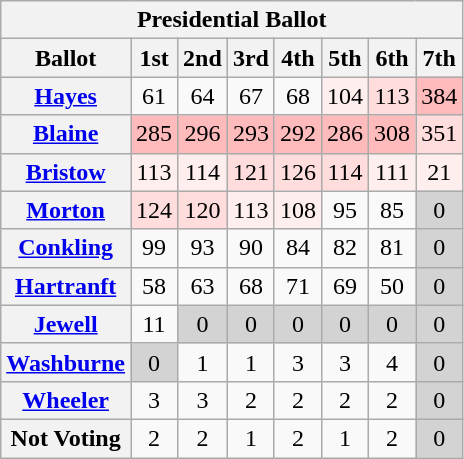<table class="wikitable sortable" style="text-align:center">
<tr>
<th colspan="8"><strong>Presidential Ballot</strong></th>
</tr>
<tr>
<th>Ballot</th>
<th>1st</th>
<th>2nd</th>
<th>3rd</th>
<th>4th</th>
<th>5th</th>
<th>6th</th>
<th>7th</th>
</tr>
<tr>
<th><a href='#'>Hayes</a></th>
<td>61</td>
<td>64</td>
<td>67</td>
<td>68</td>
<td style="background:#fee;">104</td>
<td style="background:#fdd;">113</td>
<td style="background:#fbb;">384</td>
</tr>
<tr>
<th><a href='#'>Blaine</a></th>
<td style="background:#fbb;">285</td>
<td style="background:#fbb;">296</td>
<td style="background:#fbb;">293</td>
<td style="background:#fbb;">292</td>
<td style="background:#fbb;">286</td>
<td style="background:#fbb;">308</td>
<td style="background:#fdd;">351</td>
</tr>
<tr>
<th><a href='#'>Bristow</a></th>
<td style="background:#fee;">113</td>
<td style="background:#fee;">114</td>
<td style="background:#fdd;">121</td>
<td style="background:#fdd;">126</td>
<td style="background:#fdd;">114</td>
<td style="background:#fee;">111</td>
<td style="background:#fee;">21</td>
</tr>
<tr>
<th><a href='#'>Morton</a></th>
<td style="background:#fdd;">124</td>
<td style="background:#fdd;">120</td>
<td style="background:#fee;">113</td>
<td style="background:#fee;">108</td>
<td>95</td>
<td>85</td>
<td style="background:#d3d3d3">0</td>
</tr>
<tr>
<th><a href='#'>Conkling</a></th>
<td>99</td>
<td>93</td>
<td>90</td>
<td>84</td>
<td>82</td>
<td>81</td>
<td style="background:#d3d3d3">0</td>
</tr>
<tr>
<th><a href='#'>Hartranft</a></th>
<td>58</td>
<td>63</td>
<td>68</td>
<td>71</td>
<td>69</td>
<td>50</td>
<td style="background:#d3d3d3">0</td>
</tr>
<tr>
<th><a href='#'>Jewell</a></th>
<td>11</td>
<td style="background:#d3d3d3">0</td>
<td style="background:#d3d3d3">0</td>
<td style="background:#d3d3d3">0</td>
<td style="background:#d3d3d3">0</td>
<td style="background:#d3d3d3">0</td>
<td style="background:#d3d3d3">0</td>
</tr>
<tr>
<th><a href='#'>Washburne</a></th>
<td style="background:#d3d3d3">0</td>
<td>1</td>
<td>1</td>
<td>3</td>
<td>3</td>
<td>4</td>
<td style="background:#d3d3d3">0</td>
</tr>
<tr>
<th><a href='#'>Wheeler</a></th>
<td>3</td>
<td>3</td>
<td>2</td>
<td>2</td>
<td>2</td>
<td>2</td>
<td style="background:#d3d3d3">0</td>
</tr>
<tr>
<th>Not Voting</th>
<td>2</td>
<td>2</td>
<td>1</td>
<td>2</td>
<td>1</td>
<td>2</td>
<td style="background:#d3d3d3">0</td>
</tr>
</table>
